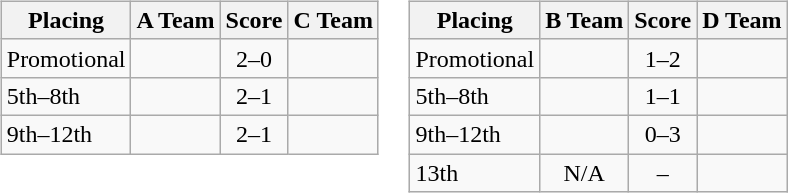<table>
<tr valign=top>
<td><br><table class=wikitable style="border:1px solid #AAAAAA;">
<tr>
<th>Placing</th>
<th>A Team</th>
<th>Score</th>
<th>C Team</th>
</tr>
<tr>
<td>Promotional</td>
<td><strong></strong></td>
<td align="center">2–0</td>
<td></td>
</tr>
<tr>
<td>5th–8th</td>
<td><strong></strong></td>
<td align="center">2–1</td>
<td></td>
</tr>
<tr>
<td>9th–12th</td>
<td><strong></strong></td>
<td align="center">2–1</td>
<td></td>
</tr>
</table>
</td>
<td><br><table class=wikitable style="border:1px solid #AAAAAA;">
<tr>
<th>Placing</th>
<th>B Team</th>
<th>Score</th>
<th>D Team</th>
</tr>
<tr>
<td>Promotional</td>
<td></td>
<td align="center">1–2</td>
<td><strong></strong></td>
</tr>
<tr>
<td>5th–8th</td>
<td></td>
<td align="center">1–1</td>
<td></td>
</tr>
<tr>
<td>9th–12th</td>
<td></td>
<td align="center">0–3</td>
<td><strong></strong></td>
</tr>
<tr>
<td>13th</td>
<td align="center">N/A</td>
<td align="center">–</td>
<td></td>
</tr>
</table>
</td>
</tr>
</table>
